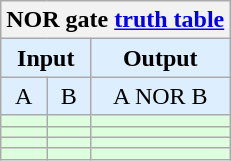<table class="wikitable floatright">
<tr>
<th colspan="3">NOR gate <a href='#'>truth table</a></th>
</tr>
<tr bgcolor="#ddeeff" align="center">
<td colspan=2><strong>Input</strong></td>
<td><strong>Output</strong></td>
</tr>
<tr bgcolor="#ddeeff" align="center">
<td>A</td>
<td>B</td>
<td>A NOR B</td>
</tr>
<tr bgcolor="#ddffdd" align="center">
<td></td>
<td></td>
<td></td>
</tr>
<tr bgcolor="#ddffdd" align="center">
<td></td>
<td></td>
<td></td>
</tr>
<tr bgcolor="#ddffdd" align="center">
<td></td>
<td></td>
<td></td>
</tr>
<tr bgcolor="#ddffdd" align="center">
<td></td>
<td></td>
<td></td>
</tr>
</table>
